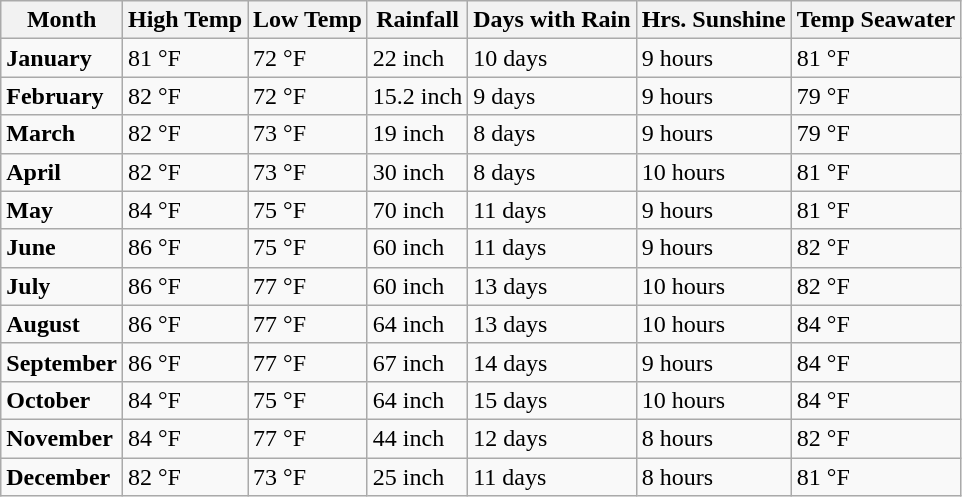<table class="wikitable">
<tr>
<th>Month</th>
<th>High Temp</th>
<th>Low Temp</th>
<th>Rainfall</th>
<th>Days with Rain</th>
<th>Hrs. Sunshine</th>
<th>Temp Seawater</th>
</tr>
<tr>
<td><strong>January</strong></td>
<td>81 °F</td>
<td>72 °F   </td>
<td>22 inch</td>
<td>10 days</td>
<td>9 hours</td>
<td>81 °F</td>
</tr>
<tr>
<td><strong>February</strong></td>
<td>82 °F</td>
<td>72 °F</td>
<td>15.2 inch</td>
<td>9 days</td>
<td>9 hours</td>
<td>79 °F</td>
</tr>
<tr>
<td><strong>March</strong></td>
<td>82 °F</td>
<td>73 °F</td>
<td>19 inch</td>
<td>8 days</td>
<td>9 hours</td>
<td>79 °F</td>
</tr>
<tr>
<td><strong>April</strong></td>
<td>82 °F</td>
<td>73 °F</td>
<td>30 inch</td>
<td>8 days</td>
<td>10 hours</td>
<td>81 °F</td>
</tr>
<tr>
<td><strong>May</strong></td>
<td>84 °F</td>
<td>75 °F</td>
<td>70 inch</td>
<td>11 days</td>
<td>9 hours</td>
<td>81 °F</td>
</tr>
<tr>
<td><strong>June</strong></td>
<td>86 °F</td>
<td>75 °F</td>
<td>60 inch</td>
<td>11 days</td>
<td>9 hours</td>
<td>82 °F</td>
</tr>
<tr>
<td><strong>July</strong></td>
<td>86 °F</td>
<td>77 °F</td>
<td>60 inch</td>
<td>13 days</td>
<td>10 hours</td>
<td>82 °F</td>
</tr>
<tr>
<td><strong>August</strong></td>
<td>86 °F</td>
<td>77 °F</td>
<td>64 inch</td>
<td>13 days</td>
<td>10 hours</td>
<td>84 °F</td>
</tr>
<tr>
<td><strong>September</strong></td>
<td>86 °F</td>
<td>77 °F</td>
<td>67 inch</td>
<td>14 days</td>
<td>9 hours</td>
<td>84 °F</td>
</tr>
<tr>
<td><strong>October</strong></td>
<td>84 °F</td>
<td>75 °F</td>
<td>64 inch</td>
<td>15 days</td>
<td>10 hours</td>
<td>84 °F</td>
</tr>
<tr>
<td><strong>November</strong></td>
<td>84 °F</td>
<td>77 °F</td>
<td>44 inch</td>
<td>12 days</td>
<td>8 hours</td>
<td>82 °F</td>
</tr>
<tr>
<td><strong>December</strong></td>
<td>82 °F</td>
<td>73 °F</td>
<td>25 inch</td>
<td>11 days</td>
<td>8 hours</td>
<td>81 °F</td>
</tr>
</table>
